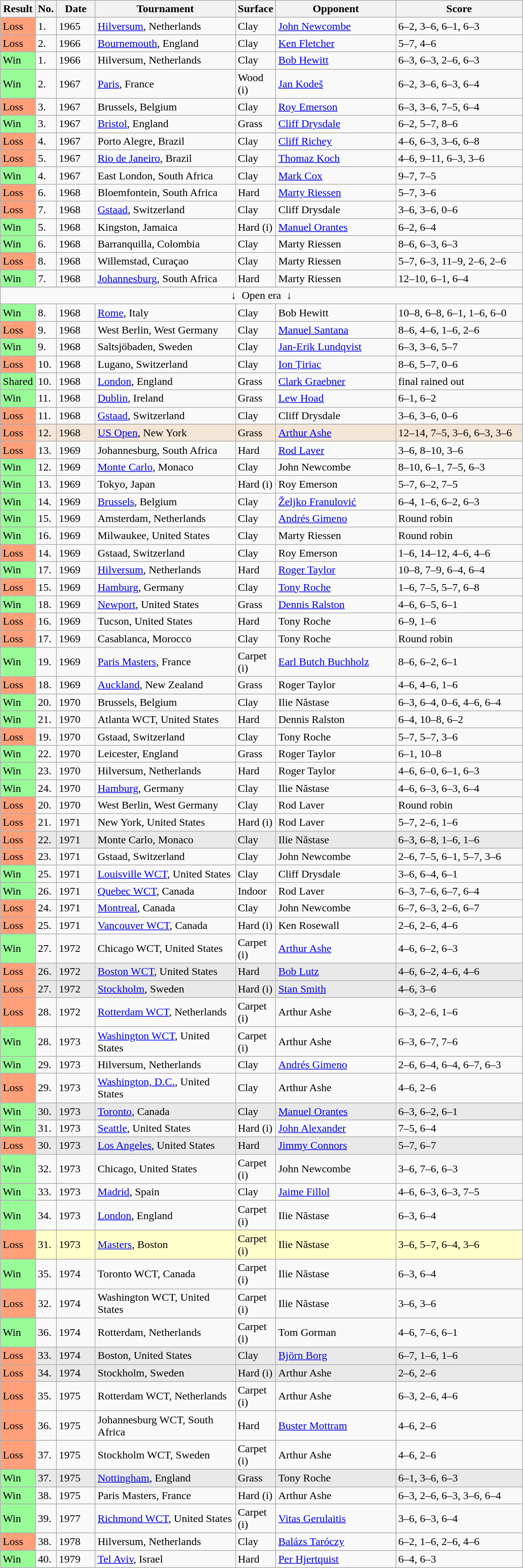<table class="sortable wikitable">
<tr>
<th style="width:40px">Result</th>
<th style="width:20px" class="unsortable">No.</th>
<th style="width:50px">Date</th>
<th style="width:200px">Tournament</th>
<th style="width:50px">Surface</th>
<th style="width:170px">Opponent</th>
<th style="width:180px" class="unsortable">Score</th>
</tr>
<tr>
<td style="background:#ffa07a;">Loss</td>
<td>1.</td>
<td>1965</td>
<td><a href='#'>Hilversum</a>, Netherlands</td>
<td>Clay</td>
<td> <a href='#'>John Newcombe</a></td>
<td>6–2, 3–6, 6–1, 6–3 </td>
</tr>
<tr>
<td style="background:#ffa07a;">Loss</td>
<td>2.</td>
<td>1966</td>
<td><a href='#'>Bournemouth</a>, England</td>
<td>Clay</td>
<td> <a href='#'>Ken Fletcher</a></td>
<td>5–7, 4–6</td>
</tr>
<tr>
<td style="background:#98fb98;">Win</td>
<td>1.</td>
<td>1966</td>
<td>Hilversum, Netherlands</td>
<td>Clay</td>
<td> <a href='#'>Bob Hewitt</a></td>
<td>6–3, 6–3, 2–6, 6–3</td>
</tr>
<tr>
<td style="background:#98fb98;">Win</td>
<td>2.</td>
<td>1967</td>
<td><a href='#'>Paris</a>, France</td>
<td>Wood (i)</td>
<td> <a href='#'>Jan Kodeš</a></td>
<td>6–2, 3–6, 6–3, 6–4</td>
</tr>
<tr>
<td style="background:#ffa07a;">Loss</td>
<td>3.</td>
<td>1967</td>
<td>Brussels, Belgium</td>
<td>Clay</td>
<td> <a href='#'>Roy Emerson</a></td>
<td>6–3, 3–6, 7–5, 6–4</td>
</tr>
<tr>
<td style="background:#98fb98;">Win</td>
<td>3.</td>
<td>1967</td>
<td><a href='#'>Bristol</a>, England</td>
<td>Grass</td>
<td> <a href='#'>Cliff Drysdale</a></td>
<td>6–2, 5–7, 8–6</td>
</tr>
<tr>
<td style="background:#ffa07a;">Loss</td>
<td>4.</td>
<td>1967</td>
<td>Porto Alegre, Brazil</td>
<td>Clay</td>
<td> <a href='#'>Cliff Richey</a></td>
<td>4–6, 6–3, 3–6, 6–8</td>
</tr>
<tr>
<td style="background:#ffa07a;">Loss</td>
<td>5.</td>
<td>1967</td>
<td><a href='#'>Rio de Janeiro</a>, Brazil</td>
<td>Clay</td>
<td> <a href='#'>Thomaz Koch</a></td>
<td>4–6, 9–11, 6–3, 3–6</td>
</tr>
<tr>
<td style="background:#98fb98;">Win</td>
<td>4.</td>
<td>1967</td>
<td>East London, South Africa</td>
<td>Clay</td>
<td> <a href='#'>Mark Cox</a></td>
<td>9–7, 7–5</td>
</tr>
<tr>
<td style="background:#ffa07a;">Loss</td>
<td>6.</td>
<td>1968</td>
<td>Bloemfontein, South Africa</td>
<td>Hard</td>
<td> <a href='#'>Marty Riessen</a></td>
<td>5–7, 3–6</td>
</tr>
<tr>
<td style="background:#ffa07a;">Loss</td>
<td>7.</td>
<td>1968</td>
<td><a href='#'>Gstaad</a>, Switzerland</td>
<td>Clay</td>
<td> Cliff Drysdale</td>
<td>3–6, 3–6, 0–6</td>
</tr>
<tr>
<td style="background:#98fb98;">Win</td>
<td>5.</td>
<td>1968</td>
<td>Kingston, Jamaica</td>
<td>Hard (i)</td>
<td> <a href='#'>Manuel Orantes</a></td>
<td>6–2, 6–4</td>
</tr>
<tr>
<td style="background:#98fb98;">Win</td>
<td>6.</td>
<td>1968</td>
<td>Barranquilla, Colombia</td>
<td>Clay</td>
<td> Marty Riessen</td>
<td>8–6, 6–3, 6–3</td>
</tr>
<tr>
<td style="background:#ffa07a;">Loss</td>
<td>8.</td>
<td>1968</td>
<td>Willemstad, Curaçao</td>
<td>Clay</td>
<td> Marty Riessen</td>
<td>5–7, 6–3, 11–9, 2–6, 2–6</td>
</tr>
<tr>
<td style="background:#98fb98;">Win</td>
<td>7.</td>
<td>1968</td>
<td><a href='#'>Johannesburg</a>, South Africa</td>
<td>Hard</td>
<td> Marty Riessen</td>
<td>12–10, 6–1, 6–4</td>
</tr>
<tr>
</tr>
<tr>
<td colspan="7" align="center">↓  Open era  ↓</td>
</tr>
<tr>
<td style="background:#98fb98;">Win</td>
<td>8.</td>
<td>1968</td>
<td><a href='#'>Rome</a>, Italy</td>
<td>Clay</td>
<td> Bob Hewitt</td>
<td>10–8, 6–8, 6–1, 1–6, 6–0</td>
</tr>
<tr>
<td style="background:#ffa07a;">Loss</td>
<td>9.</td>
<td>1968</td>
<td>West Berlin, West Germany</td>
<td>Clay</td>
<td> <a href='#'>Manuel Santana</a></td>
<td>8–6, 4–6, 1–6, 2–6</td>
</tr>
<tr>
<td style="background:#98fb98;">Win</td>
<td>9.</td>
<td>1968</td>
<td>Saltsjöbaden, Sweden</td>
<td>Clay</td>
<td> <a href='#'>Jan-Erik Lundqvist</a></td>
<td>6–3, 3–6, 5–7</td>
</tr>
<tr>
<td style="background:#ffa07a;">Loss</td>
<td>10.</td>
<td>1968</td>
<td>Lugano, Switzerland</td>
<td>Clay</td>
<td> <a href='#'>Ion Țiriac</a></td>
<td>8–6, 5–7, 0–6</td>
</tr>
<tr>
<td style="background:#98fb98;">Shared</td>
<td>10.</td>
<td>1968</td>
<td><a href='#'>London</a>, England</td>
<td>Grass</td>
<td> <a href='#'>Clark Graebner</a></td>
<td>final rained out </td>
</tr>
<tr>
<td style="background:#98fb98;">Win</td>
<td>11.</td>
<td>1968</td>
<td><a href='#'>Dublin</a>, Ireland</td>
<td>Grass</td>
<td> <a href='#'>Lew Hoad</a></td>
<td>6–1, 6–2</td>
</tr>
<tr>
<td style="background:#ffa07a;">Loss</td>
<td>11.</td>
<td>1968</td>
<td><a href='#'>Gstaad</a>, Switzerland</td>
<td>Clay</td>
<td> Cliff Drysdale</td>
<td>3–6, 3–6, 0–6</td>
</tr>
<tr>
</tr>
<tr bgcolor=#f3e6d7>
<td style="background:#ffa07a;">Loss</td>
<td>12.</td>
<td>1968</td>
<td><a href='#'>US Open</a>, New York</td>
<td>Grass</td>
<td> <a href='#'>Arthur Ashe</a></td>
<td>12–14, 7–5, 3–6, 6–3, 3–6</td>
</tr>
<tr>
<td style="background:#ffa07a;">Loss</td>
<td>13.</td>
<td>1969</td>
<td>Johannesburg, South Africa</td>
<td>Hard</td>
<td> <a href='#'>Rod Laver</a></td>
<td>3–6, 8–10, 3–6</td>
</tr>
<tr>
<td style="background:#98fb98;">Win</td>
<td>12.</td>
<td>1969</td>
<td><a href='#'>Monte Carlo</a>, Monaco</td>
<td>Clay</td>
<td> John Newcombe</td>
<td>8–10, 6–1, 7–5, 6–3</td>
</tr>
<tr>
<td style="background:#98fb98;">Win</td>
<td>13.</td>
<td>1969</td>
<td>Tokyo, Japan</td>
<td>Hard (i)</td>
<td> Roy Emerson</td>
<td>5–7, 6–2, 7–5</td>
</tr>
<tr>
<td style="background:#98fb98;">Win</td>
<td>14.</td>
<td>1969</td>
<td><a href='#'>Brussels</a>, Belgium</td>
<td>Clay</td>
<td> <a href='#'>Željko Franulović</a></td>
<td>6–4, 1–6, 6–2, 6–3</td>
</tr>
<tr>
<td style="background:#98fb98;">Win</td>
<td>15.</td>
<td>1969</td>
<td>Amsterdam, Netherlands</td>
<td>Clay</td>
<td> <a href='#'>Andrés Gimeno</a></td>
<td>Round robin </td>
</tr>
<tr>
<td style="background:#98fb98;">Win</td>
<td>16.</td>
<td>1969</td>
<td>Milwaukee, United States</td>
<td>Clay</td>
<td> Marty Riessen</td>
<td>Round robin</td>
</tr>
<tr>
<td style="background:#ffa07a;">Loss</td>
<td>14.</td>
<td>1969</td>
<td>Gstaad, Switzerland</td>
<td>Clay</td>
<td> Roy Emerson</td>
<td>1–6, 14–12, 4–6, 4–6</td>
</tr>
<tr>
<td style="background:#98fb98;">Win</td>
<td>17.</td>
<td>1969</td>
<td><a href='#'>Hilversum</a>, Netherlands</td>
<td>Hard</td>
<td> <a href='#'>Roger Taylor</a></td>
<td>10–8, 7–9, 6–4, 6–4</td>
</tr>
<tr>
<td style="background:#ffa07a;">Loss</td>
<td>15.</td>
<td>1969</td>
<td><a href='#'>Hamburg</a>, Germany</td>
<td>Clay</td>
<td> <a href='#'>Tony Roche</a></td>
<td>1–6, 7–5, 5–7, 6–8</td>
</tr>
<tr>
<td style="background:#98fb98;">Win</td>
<td>18.</td>
<td>1969</td>
<td><a href='#'>Newport</a>, United States</td>
<td>Grass</td>
<td> <a href='#'>Dennis Ralston</a></td>
<td>4–6, 6–5, 6–1</td>
</tr>
<tr>
<td style="background:#ffa07a;">Loss</td>
<td>16.</td>
<td>1969</td>
<td>Tucson, United States</td>
<td>Hard</td>
<td> Tony Roche</td>
<td>6–9, 1–6</td>
</tr>
<tr>
<td style="background:#ffa07a;">Loss</td>
<td>17.</td>
<td>1969</td>
<td>Casablanca, Morocco</td>
<td>Clay</td>
<td> Tony Roche</td>
<td>Round robin </td>
</tr>
<tr>
<td style="background:#98fb98;">Win</td>
<td>19.</td>
<td>1969</td>
<td><a href='#'>Paris Masters</a>, France</td>
<td>Carpet (i)</td>
<td> <a href='#'>Earl Butch Buchholz</a></td>
<td>8–6, 6–2, 6–1</td>
</tr>
<tr>
<td style="background:#ffa07a;">Loss</td>
<td>18.</td>
<td>1969</td>
<td><a href='#'>Auckland</a>, New Zealand</td>
<td>Grass</td>
<td> Roger Taylor</td>
<td>4–6, 4–6, 1–6</td>
</tr>
<tr>
<td style="background:#98fb98;">Win</td>
<td>20.</td>
<td>1970</td>
<td>Brussels, Belgium</td>
<td>Clay</td>
<td> Ilie Năstase</td>
<td>6–3, 6–4, 0–6, 4–6, 6–4</td>
</tr>
<tr>
<td style="background:#98fb98;">Win</td>
<td>21.</td>
<td>1970</td>
<td>Atlanta WCT, United States</td>
<td>Hard</td>
<td> Dennis Ralston</td>
<td>6–4, 10–8, 6–2</td>
</tr>
<tr>
<td style="background:#ffa07a;">Loss</td>
<td>19.</td>
<td>1970</td>
<td>Gstaad, Switzerland</td>
<td>Clay</td>
<td> Tony Roche</td>
<td>5–7, 5–7, 3–6</td>
</tr>
<tr>
<td style="background:#98fb98;">Win</td>
<td>22.</td>
<td>1970</td>
<td>Leicester, England</td>
<td>Grass</td>
<td> Roger Taylor</td>
<td>6–1, 10–8</td>
</tr>
<tr>
<td style="background:#98fb98;">Win</td>
<td>23.</td>
<td>1970</td>
<td>Hilversum, Netherlands</td>
<td>Hard</td>
<td> Roger Taylor</td>
<td>4–6, 6–0, 6–1, 6–3</td>
</tr>
<tr>
<td style="background:#98fb98;">Win</td>
<td>24.</td>
<td>1970</td>
<td><a href='#'>Hamburg</a>, Germany</td>
<td>Clay</td>
<td> Ilie Năstase</td>
<td>4–6, 6–3, 6–3, 6–4</td>
</tr>
<tr>
<td style="background:#ffa07a;">Loss</td>
<td>20.</td>
<td>1970</td>
<td>West Berlin, West Germany</td>
<td>Clay</td>
<td> Rod Laver</td>
<td>Round robin </td>
</tr>
<tr>
<td style="background:#ffa07a;">Loss</td>
<td>21.</td>
<td>1971</td>
<td>New York, United States</td>
<td>Hard (i)</td>
<td> Rod Laver</td>
<td>5–7, 2–6, 1–6</td>
</tr>
<tr style="background:#E9E9E9;">
<td style="background:#ffa07a;">Loss</td>
<td>22.</td>
<td>1971</td>
<td>Monte Carlo, Monaco</td>
<td>Clay</td>
<td> Ilie Năstase</td>
<td>6–3, 6–8, 1–6, 1–6</td>
</tr>
<tr>
<td style="background:#ffa07a;">Loss</td>
<td>23.</td>
<td>1971</td>
<td>Gstaad, Switzerland</td>
<td>Clay</td>
<td> John Newcombe</td>
<td>2–6, 7–5, 6–1, 5–7, 3–6</td>
</tr>
<tr>
<td style="background:#98fb98;">Win</td>
<td>25.</td>
<td>1971</td>
<td><a href='#'>Louisville WCT</a>, United States</td>
<td>Clay</td>
<td> Cliff Drysdale</td>
<td>3–6, 6–4, 6–1</td>
</tr>
<tr>
<td style="background:#98fb98;">Win</td>
<td>26.</td>
<td>1971</td>
<td><a href='#'>Quebec WCT</a>, Canada</td>
<td>Indoor</td>
<td> Rod Laver</td>
<td>6–3, 7–6, 6–7, 6–4</td>
</tr>
<tr>
<td style="background:#ffa07a;">Loss</td>
<td>24.</td>
<td>1971</td>
<td><a href='#'>Montreal</a>, Canada</td>
<td>Clay</td>
<td> John Newcombe</td>
<td>6–7, 6–3, 2–6, 6–7</td>
</tr>
<tr>
<td style="background:#ffa07a;">Loss</td>
<td>25.</td>
<td>1971</td>
<td><a href='#'>Vancouver WCT</a>, Canada</td>
<td>Hard (i)</td>
<td> Ken Rosewall</td>
<td>2–6, 2–6, 4–6</td>
</tr>
<tr>
<td style="background:#98fb98;">Win</td>
<td>27.</td>
<td>1972</td>
<td>Chicago WCT, United States</td>
<td>Carpet (i)</td>
<td> <a href='#'>Arthur Ashe</a></td>
<td>4–6, 6–2, 6–3</td>
</tr>
<tr bgcolor=#E9E9E9>
<td style="background:#ffa07a;">Loss</td>
<td>26.</td>
<td>1972</td>
<td><a href='#'>Boston WCT</a>, United States</td>
<td>Hard</td>
<td> <a href='#'>Bob Lutz</a></td>
<td>4–6, 6–2, 4–6, 4–6</td>
</tr>
<tr bgcolor=#E9E9E9>
<td style="background:#ffa07a;">Loss</td>
<td>27.</td>
<td>1972</td>
<td><a href='#'>Stockholm</a>, Sweden</td>
<td>Hard (i)</td>
<td> <a href='#'>Stan Smith</a></td>
<td>4–6, 3–6</td>
</tr>
<tr>
<td style="background:#ffa07a;">Loss</td>
<td>28.</td>
<td>1972</td>
<td><a href='#'>Rotterdam WCT</a>, Netherlands</td>
<td>Carpet (i)</td>
<td> Arthur Ashe</td>
<td>6–3, 2–6, 1–6</td>
</tr>
<tr>
<td style="background:#98fb98;">Win</td>
<td>28.</td>
<td>1973</td>
<td><a href='#'>Washington WCT</a>, United States</td>
<td>Carpet (i)</td>
<td> Arthur Ashe</td>
<td>6–3, 6–7, 7–6</td>
</tr>
<tr>
<td style="background:#98fb98;">Win</td>
<td>29.</td>
<td>1973</td>
<td>Hilversum, Netherlands</td>
<td>Clay</td>
<td> <a href='#'>Andrés Gimeno</a></td>
<td>2–6, 6–4, 6–4, 6–7, 6–3</td>
</tr>
<tr>
<td style="background:#ffa07a;">Loss</td>
<td>29.</td>
<td>1973</td>
<td><a href='#'>Washington, D.C.</a>, United States</td>
<td>Clay</td>
<td> Arthur Ashe</td>
<td>4–6, 2–6</td>
</tr>
<tr bgcolor=#E9E9E9>
<td style="background:#98fb98;">Win</td>
<td>30.</td>
<td>1973</td>
<td><a href='#'>Toronto</a>, Canada</td>
<td>Clay</td>
<td> <a href='#'>Manuel Orantes</a></td>
<td>6–3, 6–2, 6–1</td>
</tr>
<tr>
<td style="background:#98fb98;">Win</td>
<td>31.</td>
<td>1973</td>
<td><a href='#'>Seattle</a>, United States</td>
<td>Hard (i)</td>
<td> <a href='#'>John Alexander</a></td>
<td>7–5, 6–4</td>
</tr>
<tr bgcolor=#E9E9E9>
<td style="background:#ffa07a;">Loss</td>
<td>30.</td>
<td>1973</td>
<td><a href='#'>Los Angeles</a>, United States</td>
<td>Hard</td>
<td> <a href='#'>Jimmy Connors</a></td>
<td>5–7, 6–7</td>
</tr>
<tr>
<td style="background:#98fb98;">Win</td>
<td>32.</td>
<td>1973</td>
<td>Chicago, United States</td>
<td>Carpet (i)</td>
<td> John Newcombe</td>
<td>3–6, 7–6, 6–3</td>
</tr>
<tr>
<td style="background:#98fb98;">Win</td>
<td>33.</td>
<td>1973</td>
<td><a href='#'>Madrid</a>, Spain</td>
<td>Clay</td>
<td> <a href='#'>Jaime Fillol</a></td>
<td>4–6, 6–3, 6–3, 7–5</td>
</tr>
<tr>
<td style="background:#98fb98;">Win</td>
<td>34.</td>
<td>1973</td>
<td><a href='#'>London</a>, England</td>
<td>Carpet (i)</td>
<td> Ilie Năstase</td>
<td>6–3, 6–4</td>
</tr>
<tr bgcolor=ffffcc>
<td style="background:#ffa07a;">Loss</td>
<td>31.</td>
<td>1973</td>
<td><a href='#'>Masters</a>, Boston</td>
<td>Carpet (i)</td>
<td> Ilie Năstase</td>
<td>3–6, 5–7, 6–4, 3–6</td>
</tr>
<tr>
<td style="background:#98fb98;">Win</td>
<td>35.</td>
<td>1974</td>
<td>Toronto WCT, Canada</td>
<td>Carpet (i)</td>
<td> Ilie Năstase</td>
<td>6–3, 6–4</td>
</tr>
<tr>
<td style="background:#ffa07a;">Loss</td>
<td>32.</td>
<td>1974</td>
<td>Washington WCT, United States</td>
<td>Carpet (i)</td>
<td> Ilie Năstase</td>
<td>3–6, 3–6</td>
</tr>
<tr>
<td style="background:#98fb98;">Win</td>
<td>36.</td>
<td>1974</td>
<td>Rotterdam, Netherlands</td>
<td>Carpet (i)</td>
<td> Tom Gorman</td>
<td>4–6, 7–6, 6–1</td>
</tr>
<tr bgcolor=#E9E9E9>
<td style="background:#ffa07a;">Loss</td>
<td>33.</td>
<td>1974</td>
<td>Boston, United States</td>
<td>Clay</td>
<td> <a href='#'>Björn Borg</a></td>
<td>6–7, 1–6, 1–6</td>
</tr>
<tr bgcolor=#E9E9E9>
<td style="background:#ffa07a;">Loss</td>
<td>34.</td>
<td>1974</td>
<td>Stockholm, Sweden</td>
<td>Hard (i)</td>
<td> Arthur Ashe</td>
<td>2–6, 2–6</td>
</tr>
<tr>
<td style="background:#ffa07a;">Loss</td>
<td>35.</td>
<td>1975</td>
<td>Rotterdam WCT, Netherlands</td>
<td>Carpet (i)</td>
<td> Arthur Ashe</td>
<td>6–3, 2–6, 4–6</td>
</tr>
<tr>
<td style="background:#ffa07a;">Loss</td>
<td>36.</td>
<td>1975</td>
<td>Johannesburg WCT, South Africa</td>
<td>Hard</td>
<td> <a href='#'>Buster Mottram</a></td>
<td>4–6, 2–6</td>
</tr>
<tr>
<td style="background:#ffa07a;">Loss</td>
<td>37.</td>
<td>1975</td>
<td>Stockholm WCT, Sweden</td>
<td>Carpet (i)</td>
<td> Arthur Ashe</td>
<td>4–6, 2–6</td>
</tr>
<tr bgcolor=#E9E9E9>
<td style="background:#98fb98;">Win</td>
<td>37.</td>
<td>1975</td>
<td><a href='#'>Nottingham</a>, England</td>
<td>Grass</td>
<td> Tony Roche</td>
<td>6–1, 3–6, 6–3</td>
</tr>
<tr>
<td style="background:#98fb98;">Win</td>
<td>38.</td>
<td>1975</td>
<td>Paris Masters, France</td>
<td>Hard (i)</td>
<td> Arthur Ashe</td>
<td>6–3, 2–6, 6–3, 3–6, 6–4</td>
</tr>
<tr>
<td style="background:#98fb98;">Win</td>
<td>39.</td>
<td>1977</td>
<td><a href='#'>Richmond WCT</a>, United States</td>
<td>Carpet (i)</td>
<td> <a href='#'>Vitas Gerulaitis</a></td>
<td>3–6, 6–3, 6–4</td>
</tr>
<tr>
<td style="background:#ffa07a;">Loss</td>
<td>38.</td>
<td>1978</td>
<td>Hilversum, Netherlands</td>
<td>Clay</td>
<td> <a href='#'>Balázs Taróczy</a></td>
<td>6–2, 1–6, 2–6, 4–6</td>
</tr>
<tr>
<td style="background:#98fb98;">Win</td>
<td>40.</td>
<td>1979</td>
<td><a href='#'>Tel Aviv</a>, Israel</td>
<td>Hard</td>
<td> <a href='#'>Per Hjertquist</a></td>
<td>6–4, 6–3</td>
</tr>
</table>
